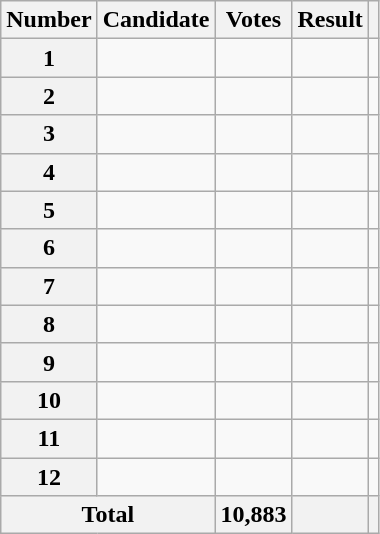<table class="wikitable sortable">
<tr>
<th scope="col">Number</th>
<th scope="col">Candidate</th>
<th scope="col">Votes</th>
<th scope="col">Result</th>
<th scope="col" class="unsortable"></th>
</tr>
<tr>
<th scope="row">1</th>
<td></td>
<td style="text-align:right"></td>
<td></td>
<td></td>
</tr>
<tr>
<th scope="row">2</th>
<td></td>
<td style="text-align:right"></td>
<td></td>
<td></td>
</tr>
<tr>
<th scope="row">3</th>
<td></td>
<td style="text-align:right"></td>
<td></td>
<td></td>
</tr>
<tr>
<th scope="row">4</th>
<td></td>
<td style="text-align:right"></td>
<td></td>
<td></td>
</tr>
<tr>
<th scope="row">5</th>
<td></td>
<td style="text-align:right"></td>
<td></td>
<td></td>
</tr>
<tr>
<th scope="row">6</th>
<td></td>
<td style="text-align:right"></td>
<td></td>
<td></td>
</tr>
<tr>
<th scope="row">7</th>
<td></td>
<td style="text-align:right"></td>
<td></td>
<td></td>
</tr>
<tr>
<th scope="row">8</th>
<td></td>
<td style="text-align:right"></td>
<td></td>
<td></td>
</tr>
<tr>
<th scope="row">9</th>
<td></td>
<td style="text-align:right"></td>
<td></td>
<td></td>
</tr>
<tr>
<th scope="row">10</th>
<td></td>
<td style="text-align:right"></td>
<td></td>
<td></td>
</tr>
<tr>
<th scope="row">11</th>
<td></td>
<td style="text-align:right"></td>
<td></td>
<td></td>
</tr>
<tr>
<th scope="row">12</th>
<td></td>
<td style="text-align:right"></td>
<td></td>
<td></td>
</tr>
<tr class="sortbottom">
<th scope="row" colspan="2">Total</th>
<th style="text-align:right">10,883</th>
<th></th>
<th></th>
</tr>
</table>
